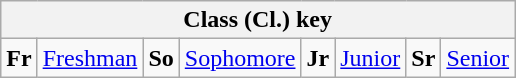<table class="wikitable">
<tr>
<th colspan=8>Class (Cl.) key</th>
</tr>
<tr>
<td><strong>Fr</strong></td>
<td><a href='#'>Freshman</a></td>
<td><strong>So</strong></td>
<td><a href='#'>Sophomore</a></td>
<td><strong>Jr</strong></td>
<td><a href='#'>Junior</a></td>
<td><strong>Sr</strong></td>
<td><a href='#'>Senior</a></td>
</tr>
</table>
